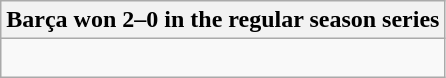<table class="wikitable collapsible collapsed">
<tr>
<th>Barça won 2–0 in the regular season series</th>
</tr>
<tr>
<td><br>
</td>
</tr>
</table>
